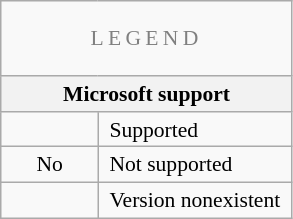<table style="text-align:center; font-size:90%; margin: 1em 0 1em 1em" class="wikitable">
<tr>
<td colspan="2" style="color:gray; height:3em; letter-spacing:0.2em;">LEGEND</td>
</tr>
<tr>
<th colspan="2">Microsoft support</th>
</tr>
<tr>
<td></td>
<td style="text-align:left; padding:0.2em 0.5em">Supported</td>
</tr>
<tr>
<td style="width:4em;">No</td>
<td style="text-align:left; padding:0.2em 0.5em">Not supported</td>
</tr>
<tr>
<td></td>
<td style="text-align:left; padding:0.2em 0.5em">Version nonexistent</td>
</tr>
</table>
